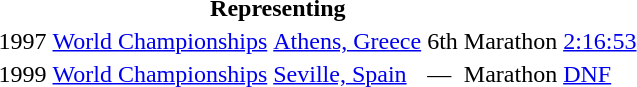<table>
<tr>
<th colspan="5">Representing </th>
</tr>
<tr>
<td>1997</td>
<td><a href='#'>World Championships</a></td>
<td><a href='#'>Athens, Greece</a></td>
<td>6th</td>
<td>Marathon</td>
<td><a href='#'>2:16:53</a></td>
</tr>
<tr>
<td>1999</td>
<td><a href='#'>World Championships</a></td>
<td><a href='#'>Seville, Spain</a></td>
<td>—</td>
<td>Marathon</td>
<td><a href='#'>DNF</a></td>
</tr>
<tr>
</tr>
</table>
